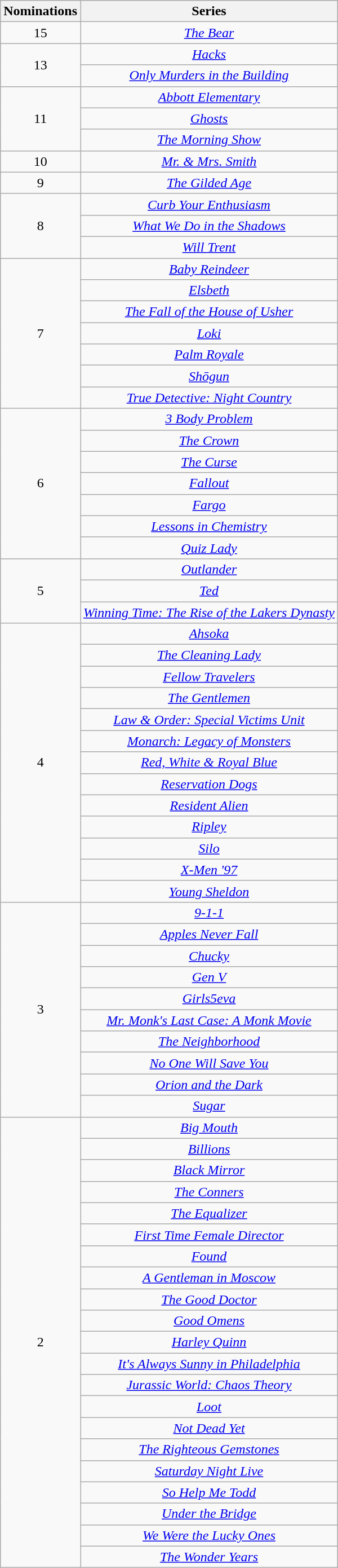<table class="wikitable" rowspan=2 border=2 style="text-align:center;">
<tr>
<th scope="col" style="width:55px;">Nominations</th>
<th scope="col" style="text-align:center;">Series</th>
</tr>
<tr>
<td style="text-align:center">15</td>
<td><em><a href='#'>The Bear</a></em></td>
</tr>
<tr>
<td rowspan="2" style="text-align:center">13</td>
<td><em><a href='#'>Hacks</a></em></td>
</tr>
<tr>
<td><em><a href='#'>Only Murders in the Building</a></em></td>
</tr>
<tr>
<td rowspan="3" style="text-align:center">11</td>
<td><em><a href='#'>Abbott Elementary</a></em></td>
</tr>
<tr>
<td><em><a href='#'>Ghosts</a></em></td>
</tr>
<tr>
<td><em><a href='#'>The Morning Show</a></em></td>
</tr>
<tr>
<td style="text-align:center">10</td>
<td><em><a href='#'>Mr. & Mrs. Smith</a></em></td>
</tr>
<tr>
<td style="text-align:center">9</td>
<td><em><a href='#'>The Gilded Age</a></em></td>
</tr>
<tr>
<td rowspan="3" style="text-align:center">8</td>
<td><em><a href='#'>Curb Your Enthusiasm</a></em></td>
</tr>
<tr>
<td><em><a href='#'>What We Do in the Shadows</a></em></td>
</tr>
<tr>
<td><em><a href='#'>Will Trent</a></em></td>
</tr>
<tr>
<td rowspan="7" style="text-align:center">7</td>
<td><em><a href='#'>Baby Reindeer</a></em></td>
</tr>
<tr>
<td><em><a href='#'>Elsbeth</a></em></td>
</tr>
<tr>
<td><em><a href='#'>The Fall of the House of Usher</a></em></td>
</tr>
<tr>
<td><em><a href='#'>Loki</a></em></td>
</tr>
<tr>
<td><em><a href='#'>Palm Royale</a></em></td>
</tr>
<tr>
<td><em><a href='#'>Shōgun</a></em></td>
</tr>
<tr>
<td><em><a href='#'>True Detective: Night Country</a></em></td>
</tr>
<tr>
<td rowspan="7" style="text-align:center">6</td>
<td><em><a href='#'>3 Body Problem</a></em></td>
</tr>
<tr>
<td><em><a href='#'>The Crown</a></em></td>
</tr>
<tr>
<td><em><a href='#'>The Curse</a></em></td>
</tr>
<tr>
<td><em><a href='#'>Fallout</a></em></td>
</tr>
<tr>
<td><em><a href='#'>Fargo</a></em></td>
</tr>
<tr>
<td><em><a href='#'>Lessons in Chemistry</a></em></td>
</tr>
<tr>
<td><em><a href='#'>Quiz Lady</a></em></td>
</tr>
<tr>
<td rowspan="3" style="text-align:center">5</td>
<td><em><a href='#'>Outlander</a></em></td>
</tr>
<tr>
<td><em><a href='#'>Ted</a></em></td>
</tr>
<tr>
<td><em><a href='#'>Winning Time: The Rise of the Lakers Dynasty</a></em></td>
</tr>
<tr>
<td rowspan="13" style="text-align:center">4</td>
<td><em><a href='#'>Ahsoka</a></em></td>
</tr>
<tr>
<td><em><a href='#'>The Cleaning Lady</a></em></td>
</tr>
<tr>
<td><em><a href='#'>Fellow Travelers</a></em></td>
</tr>
<tr>
<td><em><a href='#'>The Gentlemen</a></em></td>
</tr>
<tr>
<td><em><a href='#'>Law & Order: Special Victims Unit</a></em></td>
</tr>
<tr>
<td><em><a href='#'>Monarch: Legacy of Monsters</a></em></td>
</tr>
<tr>
<td><em><a href='#'>Red, White & Royal Blue</a></em></td>
</tr>
<tr>
<td><em><a href='#'>Reservation Dogs</a></em></td>
</tr>
<tr>
<td><em><a href='#'>Resident Alien</a></em></td>
</tr>
<tr>
<td><em><a href='#'>Ripley</a></em></td>
</tr>
<tr>
<td><em><a href='#'>Silo</a></em></td>
</tr>
<tr>
<td><em><a href='#'>X-Men '97</a></em></td>
</tr>
<tr>
<td><em><a href='#'>Young Sheldon</a></em></td>
</tr>
<tr>
<td rowspan="10" style="text-align:center">3</td>
<td><em><a href='#'>9-1-1</a></em></td>
</tr>
<tr>
<td><em><a href='#'>Apples Never Fall</a></em></td>
</tr>
<tr>
<td><em><a href='#'>Chucky</a></em></td>
</tr>
<tr>
<td><em><a href='#'>Gen V</a></em></td>
</tr>
<tr>
<td><em><a href='#'>Girls5eva</a></em></td>
</tr>
<tr>
<td><em><a href='#'>Mr. Monk's Last Case: A Monk Movie</a></em></td>
</tr>
<tr>
<td><em><a href='#'>The Neighborhood</a></em></td>
</tr>
<tr>
<td><em><a href='#'>No One Will Save You</a></em></td>
</tr>
<tr>
<td><em><a href='#'>Orion and the Dark</a></em></td>
</tr>
<tr>
<td><em><a href='#'>Sugar</a></em></td>
</tr>
<tr>
<td rowspan="21" style="text-align:center">2</td>
<td><em><a href='#'>Big Mouth</a></em></td>
</tr>
<tr>
<td><em><a href='#'>Billions</a></em></td>
</tr>
<tr>
<td><em><a href='#'>Black Mirror</a></em></td>
</tr>
<tr>
<td><em><a href='#'>The Conners</a></em></td>
</tr>
<tr>
<td><em><a href='#'>The Equalizer</a></em></td>
</tr>
<tr>
<td><em><a href='#'>First Time Female Director</a></em></td>
</tr>
<tr>
<td><em><a href='#'>Found</a></em></td>
</tr>
<tr>
<td><em><a href='#'>A Gentleman in Moscow</a></em></td>
</tr>
<tr>
<td><em><a href='#'>The Good Doctor</a></em></td>
</tr>
<tr>
<td><em><a href='#'>Good Omens</a></em></td>
</tr>
<tr>
<td><em><a href='#'>Harley Quinn</a></em></td>
</tr>
<tr>
<td><em><a href='#'>It's Always Sunny in Philadelphia</a></em></td>
</tr>
<tr>
<td><em><a href='#'>Jurassic World: Chaos Theory</a></em></td>
</tr>
<tr>
<td><em><a href='#'>Loot</a></em></td>
</tr>
<tr>
<td><em><a href='#'>Not Dead Yet</a></em></td>
</tr>
<tr>
<td><em><a href='#'>The Righteous Gemstones</a></em></td>
</tr>
<tr>
<td><em><a href='#'>Saturday Night Live</a></em></td>
</tr>
<tr>
<td><em><a href='#'>So Help Me Todd</a></em></td>
</tr>
<tr>
<td><em><a href='#'>Under the Bridge</a></em></td>
</tr>
<tr>
<td><em><a href='#'>We Were the Lucky Ones</a></em></td>
</tr>
<tr>
<td><em><a href='#'>The Wonder Years</a></em></td>
</tr>
</table>
